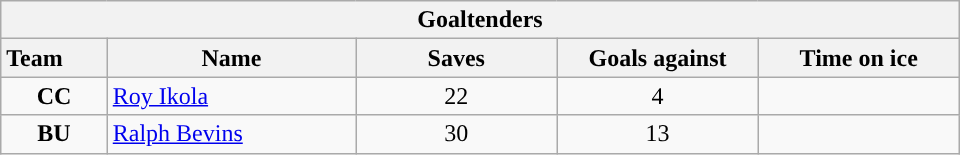<table class="wikitable" style="width:40em; text-align:right;">
<tr>
<th colspan=5>Goaltenders</th>
</tr>
<tr>
<th style="width:4em; text-align:left;">Team</th>
<th style="width:10em;">Name</th>
<th style="width:8em;">Saves</th>
<th style="width:8em;">Goals against</th>
<th style="width:8em;">Time on ice</th>
</tr>
<tr>
<td align=center><strong>CC</strong></td>
<td style="text-align:left;"><a href='#'>Roy Ikola</a></td>
<td align=center>22</td>
<td align=center>4</td>
<td align=center></td>
</tr>
<tr>
<td align=center><strong>BU</strong></td>
<td style="text-align:left;"><a href='#'>Ralph Bevins</a></td>
<td align=center>30</td>
<td align=center>13</td>
<td align=center></td>
</tr>
</table>
